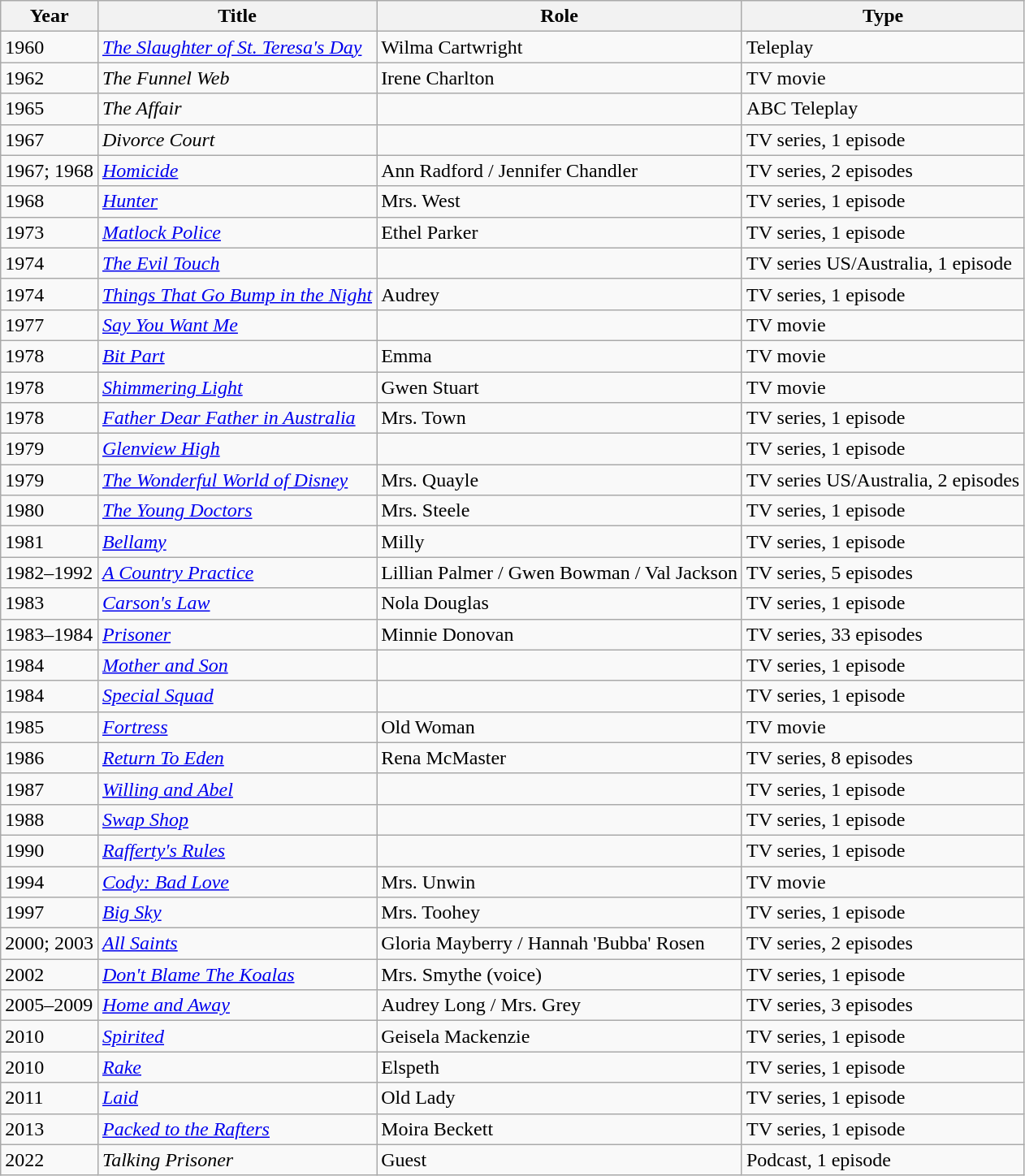<table class="wikitable">
<tr>
<th>Year</th>
<th>Title</th>
<th>Role</th>
<th>Type</th>
</tr>
<tr>
<td>1960</td>
<td><em><a href='#'>The Slaughter of St. Teresa's Day</a></em></td>
<td>Wilma Cartwright</td>
<td>Teleplay</td>
</tr>
<tr>
<td>1962</td>
<td><em>The Funnel Web</em></td>
<td>Irene Charlton</td>
<td>TV movie</td>
</tr>
<tr>
<td>1965</td>
<td><em>The Affair</em></td>
<td></td>
<td>ABC Teleplay</td>
</tr>
<tr>
<td>1967</td>
<td><em>Divorce Court</em></td>
<td></td>
<td>TV series, 1 episode</td>
</tr>
<tr>
<td>1967; 1968</td>
<td><em><a href='#'>Homicide</a></em></td>
<td>Ann Radford / Jennifer Chandler</td>
<td>TV series, 2 episodes</td>
</tr>
<tr>
<td>1968</td>
<td><em><a href='#'>Hunter</a></em></td>
<td>Mrs. West</td>
<td>TV series, 1 episode</td>
</tr>
<tr>
<td>1973</td>
<td><em><a href='#'>Matlock Police</a></em></td>
<td>Ethel Parker</td>
<td>TV series, 1 episode</td>
</tr>
<tr>
<td>1974</td>
<td><em><a href='#'>The Evil Touch</a></em></td>
<td></td>
<td>TV series US/Australia, 1 episode</td>
</tr>
<tr>
<td>1974</td>
<td><em><a href='#'>Things That Go Bump in the Night</a></em></td>
<td>Audrey</td>
<td>TV series, 1 episode</td>
</tr>
<tr>
<td>1977</td>
<td><em><a href='#'>Say You Want Me</a></em></td>
<td></td>
<td>TV movie</td>
</tr>
<tr>
<td>1978</td>
<td><em><a href='#'>Bit Part</a></em></td>
<td>Emma</td>
<td>TV movie</td>
</tr>
<tr>
<td>1978</td>
<td><em><a href='#'>Shimmering Light</a></em></td>
<td>Gwen Stuart</td>
<td>TV movie</td>
</tr>
<tr>
<td>1978</td>
<td><em><a href='#'>Father Dear Father in Australia</a></em></td>
<td>Mrs. Town</td>
<td>TV series, 1 episode</td>
</tr>
<tr>
<td>1979</td>
<td><em><a href='#'>Glenview High</a></em></td>
<td></td>
<td>TV series, 1 episode</td>
</tr>
<tr>
<td>1979</td>
<td><em><a href='#'>The Wonderful World of Disney</a></em></td>
<td>Mrs. Quayle</td>
<td>TV series US/Australia, 2 episodes</td>
</tr>
<tr>
<td>1980</td>
<td><em><a href='#'>The Young Doctors</a></em></td>
<td>Mrs. Steele</td>
<td>TV series, 1 episode</td>
</tr>
<tr>
<td>1981</td>
<td><em><a href='#'>Bellamy</a></em></td>
<td>Milly</td>
<td>TV series, 1 episode</td>
</tr>
<tr>
<td>1982–1992</td>
<td><em><a href='#'>A Country Practice</a></em></td>
<td>Lillian Palmer / Gwen Bowman / Val Jackson</td>
<td>TV series, 5 episodes</td>
</tr>
<tr>
<td>1983</td>
<td><em><a href='#'>Carson's Law</a></em></td>
<td>Nola Douglas</td>
<td>TV series, 1 episode</td>
</tr>
<tr>
<td>1983–1984</td>
<td><em><a href='#'>Prisoner</a></em></td>
<td>Minnie Donovan</td>
<td>TV series, 33 episodes</td>
</tr>
<tr>
<td>1984</td>
<td><em><a href='#'>Mother and Son</a></em></td>
<td></td>
<td>TV series, 1 episode</td>
</tr>
<tr>
<td>1984</td>
<td><em><a href='#'>Special Squad</a></em></td>
<td></td>
<td>TV series, 1 episode</td>
</tr>
<tr>
<td>1985</td>
<td><em><a href='#'>Fortress</a></em></td>
<td>Old Woman</td>
<td>TV movie</td>
</tr>
<tr>
<td>1986</td>
<td><em><a href='#'>Return To Eden</a></em></td>
<td>Rena McMaster</td>
<td>TV series, 8 episodes</td>
</tr>
<tr>
<td>1987</td>
<td><em><a href='#'>Willing and Abel</a></em></td>
<td></td>
<td>TV series, 1 episode</td>
</tr>
<tr>
<td>1988</td>
<td><em><a href='#'>Swap Shop</a></em></td>
<td></td>
<td>TV series, 1 episode</td>
</tr>
<tr>
<td>1990</td>
<td><em><a href='#'>Rafferty's Rules</a></em></td>
<td></td>
<td>TV series, 1 episode</td>
</tr>
<tr>
<td>1994</td>
<td><em><a href='#'>Cody: Bad Love</a></em></td>
<td>Mrs. Unwin</td>
<td>TV movie</td>
</tr>
<tr>
<td>1997</td>
<td><em><a href='#'>Big Sky</a></em></td>
<td>Mrs. Toohey</td>
<td>TV series, 1 episode</td>
</tr>
<tr>
<td>2000; 2003</td>
<td><em><a href='#'>All Saints</a></em></td>
<td>Gloria Mayberry / Hannah 'Bubba' Rosen</td>
<td>TV series, 2 episodes</td>
</tr>
<tr>
<td>2002</td>
<td><em><a href='#'>Don't Blame The Koalas</a></em></td>
<td>Mrs. Smythe (voice)</td>
<td>TV series, 1 episode</td>
</tr>
<tr>
<td>2005–2009</td>
<td><em><a href='#'>Home and Away</a></em></td>
<td>Audrey Long / Mrs. Grey</td>
<td>TV series, 3 episodes</td>
</tr>
<tr>
<td>2010</td>
<td><em><a href='#'>Spirited</a></em></td>
<td>Geisela Mackenzie</td>
<td>TV series, 1 episode</td>
</tr>
<tr>
<td>2010</td>
<td><em><a href='#'>Rake</a></em></td>
<td>Elspeth</td>
<td>TV series, 1 episode</td>
</tr>
<tr>
<td>2011</td>
<td><em><a href='#'>Laid</a></em></td>
<td>Old Lady</td>
<td>TV series, 1 episode</td>
</tr>
<tr>
<td>2013</td>
<td><em><a href='#'>Packed to the Rafters</a></em></td>
<td>Moira Beckett</td>
<td>TV series, 1 episode</td>
</tr>
<tr>
<td>2022</td>
<td><em>Talking Prisoner</em></td>
<td>Guest</td>
<td>Podcast, 1 episode</td>
</tr>
</table>
